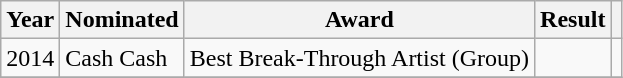<table class="wikitable">
<tr>
<th>Year</th>
<th>Nominated</th>
<th>Award</th>
<th>Result</th>
<th></th>
</tr>
<tr>
<td>2014</td>
<td>Cash Cash</td>
<td>Best Break-Through Artist (Group)</td>
<td></td>
<td style="text-align:center;"></td>
</tr>
<tr>
</tr>
</table>
